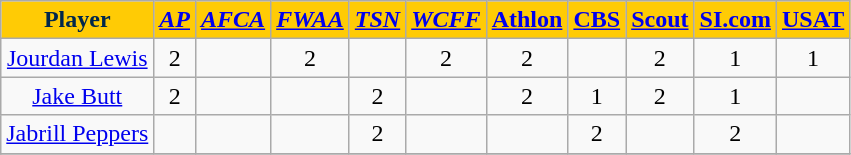<table class="wikitable" style="text-align: center">
<tr>
<th style="background: #FFCB05; color: #00274C"><span>Player</span></th>
<th style="background: #FFCB05; color: #00274C"><a href='#'><span><em>AP</em></span></a></th>
<th style="background: #FFCB05; color: #00274C"><a href='#'><span><em>AFCA</em></span></a></th>
<th style="background: #FFCB05; color: #00274C"><a href='#'><span><em>FWAA</em></span></a></th>
<th style="background: #FFCB05; color: #00274C"><a href='#'><span><em>TSN</em></span></a></th>
<th style="background: #FFCB05; color: #00274C"><a href='#'><span><em>WCFF</em></span></a></th>
<th style="background: #FFCB05; color: #00274C"><a href='#'><span>Athlon</span></a></th>
<th style="background: #FFCB05; color: #00274C"><a href='#'><span>CBS</span></a></th>
<th style="background: #FFCB05; color: #00274C"><a href='#'><span>Scout</span></a></th>
<th style="background: #FFCB05; color: #00274C"><a href='#'><span>SI.com</span></a></th>
<th style="background: #FFCB05; color: #00274C"><a href='#'><span>USAT</span></a></th>
</tr>
<tr align="center">
<td><a href='#'>Jourdan Lewis</a></td>
<td>2</td>
<td></td>
<td>2</td>
<td></td>
<td>2</td>
<td>2</td>
<td></td>
<td>2</td>
<td>1</td>
<td>1</td>
</tr>
<tr align="center">
<td><a href='#'>Jake Butt</a></td>
<td>2</td>
<td></td>
<td></td>
<td>2</td>
<td></td>
<td>2</td>
<td>1</td>
<td>2</td>
<td>1</td>
<td></td>
</tr>
<tr align="center">
<td><a href='#'>Jabrill Peppers</a></td>
<td></td>
<td></td>
<td></td>
<td>2</td>
<td></td>
<td></td>
<td>2</td>
<td></td>
<td>2</td>
<td></td>
</tr>
<tr align="center">
</tr>
</table>
